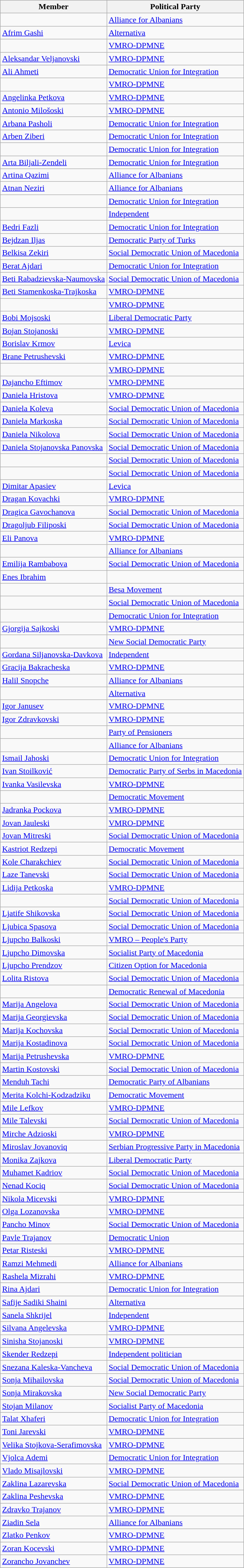<table class="wikitable sortable" style="font-size:100%">
<tr>
<th>Member</th>
<th>Political Party</th>
</tr>
<tr>
<td></td>
<td><a href='#'>Alliance for Albanians</a></td>
</tr>
<tr>
<td><a href='#'>Afrim Gashi</a></td>
<td><a href='#'>Alternativa</a></td>
</tr>
<tr>
<td></td>
<td><a href='#'>VMRO-DPMNE</a></td>
</tr>
<tr>
<td><a href='#'>Aleksandar Veljanovski</a></td>
<td><a href='#'>VMRO-DPMNE</a></td>
</tr>
<tr>
<td><a href='#'>Ali Ahmeti</a></td>
<td><a href='#'>Democratic Union for Integration</a></td>
</tr>
<tr>
<td></td>
<td><a href='#'>VMRO-DPMNE</a></td>
</tr>
<tr>
<td><a href='#'>Angelinka Petkova</a></td>
<td><a href='#'>VMRO-DPMNE</a></td>
</tr>
<tr>
<td><a href='#'>Antonio Milošoski</a></td>
<td><a href='#'>VMRO-DPMNE</a></td>
</tr>
<tr>
<td><a href='#'>Arbana Pasholi</a></td>
<td><a href='#'>Democratic Union for Integration</a></td>
</tr>
<tr>
<td><a href='#'>Arben Ziberi</a></td>
<td><a href='#'>Democratic Union for Integration</a></td>
</tr>
<tr>
<td></td>
<td><a href='#'>Democratic Union for Integration</a></td>
</tr>
<tr>
<td><a href='#'>Arta Biljali-Zendeli</a></td>
<td><a href='#'>Democratic Union for Integration</a></td>
</tr>
<tr>
<td><a href='#'>Artina Qazimi</a></td>
<td><a href='#'>Alliance for Albanians</a></td>
</tr>
<tr>
<td><a href='#'>Atnan Neziri</a></td>
<td><a href='#'>Alliance for Albanians</a></td>
</tr>
<tr>
<td></td>
<td><a href='#'>Democratic Union for Integration</a></td>
</tr>
<tr>
<td></td>
<td><a href='#'>Independent</a></td>
</tr>
<tr>
<td><a href='#'>Bedri Fazli</a></td>
<td><a href='#'>Democratic Union for Integration</a></td>
</tr>
<tr>
<td><a href='#'>Bejdzan Iljas</a></td>
<td><a href='#'>Democratic Party of Turks</a></td>
</tr>
<tr>
<td><a href='#'>Belkisa Zekiri</a></td>
<td><a href='#'>Social Democratic Union of Macedonia</a></td>
</tr>
<tr>
<td><a href='#'>Berat Ajdari</a></td>
<td><a href='#'>Democratic Union for Integration</a></td>
</tr>
<tr>
<td><a href='#'>Beti Rabadzievska-Naumovska</a></td>
<td><a href='#'>Social Democratic Union of Macedonia</a></td>
</tr>
<tr>
<td><a href='#'>Beti Stamenkoska-Trajkoska</a></td>
<td><a href='#'>VMRO-DPMNE</a></td>
</tr>
<tr>
<td></td>
<td><a href='#'>VMRO-DPMNE</a></td>
</tr>
<tr>
<td><a href='#'>Bobi Mojsoski</a></td>
<td><a href='#'>Liberal Democratic Party</a></td>
</tr>
<tr>
<td><a href='#'>Bojan Stojanoski</a></td>
<td><a href='#'>VMRO-DPMNE</a></td>
</tr>
<tr>
<td><a href='#'>Borislav Krmov</a></td>
<td><a href='#'>Levica</a></td>
</tr>
<tr>
<td><a href='#'>Brane Petrushevski</a></td>
<td><a href='#'>VMRO-DPMNE</a></td>
</tr>
<tr>
<td></td>
<td><a href='#'>VMRO-DPMNE</a></td>
</tr>
<tr>
<td><a href='#'>Dajancho Eftimov</a></td>
<td><a href='#'>VMRO-DPMNE</a></td>
</tr>
<tr>
<td><a href='#'>Daniela Hristova</a></td>
<td><a href='#'>VMRO-DPMNE</a></td>
</tr>
<tr>
<td><a href='#'>Daniela Koleva</a></td>
<td><a href='#'>Social Democratic Union of Macedonia</a></td>
</tr>
<tr>
<td><a href='#'>Daniela Markoska</a></td>
<td><a href='#'>Social Democratic Union of Macedonia</a></td>
</tr>
<tr>
<td><a href='#'>Daniela Nikolova</a></td>
<td><a href='#'>Social Democratic Union of Macedonia</a></td>
</tr>
<tr>
<td><a href='#'>Daniela Stojanovska Panovska</a></td>
<td><a href='#'>Social Democratic Union of Macedonia</a></td>
</tr>
<tr>
<td></td>
<td><a href='#'>Social Democratic Union of Macedonia</a></td>
</tr>
<tr>
<td></td>
<td><a href='#'>Social Democratic Union of Macedonia</a></td>
</tr>
<tr>
<td><a href='#'>Dimitar Apasiev</a></td>
<td><a href='#'>Levica</a></td>
</tr>
<tr>
<td><a href='#'>Dragan Kovachki</a></td>
<td><a href='#'>VMRO-DPMNE</a></td>
</tr>
<tr>
<td><a href='#'>Dragica Gavochanova</a></td>
<td><a href='#'>Social Democratic Union of Macedonia</a></td>
</tr>
<tr>
<td><a href='#'>Dragoljub Filiposki</a></td>
<td><a href='#'>Social Democratic Union of Macedonia</a></td>
</tr>
<tr>
<td><a href='#'>Eli Panova</a></td>
<td><a href='#'>VMRO-DPMNE</a></td>
</tr>
<tr>
<td></td>
<td><a href='#'>Alliance for Albanians</a></td>
</tr>
<tr>
<td><a href='#'>Emilija Rambabova</a></td>
<td><a href='#'>Social Democratic Union of Macedonia</a></td>
</tr>
<tr>
<td><a href='#'>Enes Ibrahim</a></td>
<td></td>
</tr>
<tr>
<td></td>
<td><a href='#'>Besa Movement</a></td>
</tr>
<tr>
<td></td>
<td><a href='#'>Social Democratic Union of Macedonia</a></td>
</tr>
<tr>
<td></td>
<td><a href='#'>Democratic Union for Integration</a></td>
</tr>
<tr>
<td><a href='#'>Gjorgija Sajkoski</a></td>
<td><a href='#'>VMRO-DPMNE</a></td>
</tr>
<tr>
<td></td>
<td><a href='#'>New Social Democratic Party</a></td>
</tr>
<tr>
<td><a href='#'>Gordana Siljanovska-Davkova</a></td>
<td><a href='#'>Independent</a></td>
</tr>
<tr>
<td><a href='#'>Gracija Bakracheska</a></td>
<td><a href='#'>VMRO-DPMNE</a></td>
</tr>
<tr>
<td><a href='#'>Halil Snopche</a></td>
<td><a href='#'>Alliance for Albanians</a></td>
</tr>
<tr>
<td></td>
<td><a href='#'>Alternativa</a></td>
</tr>
<tr>
<td><a href='#'>Igor Janusev</a></td>
<td><a href='#'>VMRO-DPMNE</a></td>
</tr>
<tr>
<td><a href='#'>Igor Zdravkovski</a></td>
<td><a href='#'>VMRO-DPMNE</a></td>
</tr>
<tr>
<td></td>
<td><a href='#'>Party of Pensioners</a></td>
</tr>
<tr>
<td></td>
<td><a href='#'>Alliance for Albanians</a></td>
</tr>
<tr>
<td><a href='#'>Ismail Jahoski</a></td>
<td><a href='#'>Democratic Union for Integration</a></td>
</tr>
<tr>
<td><a href='#'>Ivan Stoilković</a></td>
<td><a href='#'>Democratic Party of Serbs in Macedonia</a></td>
</tr>
<tr>
<td><a href='#'>Ivanka Vasilevska</a></td>
<td><a href='#'>VMRO-DPMNE</a></td>
</tr>
<tr>
<td></td>
<td><a href='#'>Democratic Movement</a></td>
</tr>
<tr>
<td><a href='#'>Jadranka Pockova</a></td>
<td><a href='#'>VMRO-DPMNE</a></td>
</tr>
<tr>
<td><a href='#'>Jovan Jauleski</a></td>
<td><a href='#'>VMRO-DPMNE</a></td>
</tr>
<tr>
<td><a href='#'>Jovan Mitreski</a></td>
<td><a href='#'>Social Democratic Union of Macedonia</a></td>
</tr>
<tr>
<td><a href='#'>Kastriot Redzepi</a></td>
<td><a href='#'>Democratic Movement</a></td>
</tr>
<tr>
<td><a href='#'>Kole Charakchiev</a></td>
<td><a href='#'>Social Democratic Union of Macedonia</a></td>
</tr>
<tr>
<td><a href='#'>Laze Tanevski</a></td>
<td><a href='#'>Social Democratic Union of Macedonia</a></td>
</tr>
<tr>
<td><a href='#'>Lidija Petkoska</a></td>
<td><a href='#'>VMRO-DPMNE</a></td>
</tr>
<tr>
<td></td>
<td><a href='#'>Social Democratic Union of Macedonia</a></td>
</tr>
<tr>
<td><a href='#'>Ljatife Shikovska</a></td>
<td><a href='#'>Social Democratic Union of Macedonia</a></td>
</tr>
<tr>
<td><a href='#'>Ljubica Spasova</a></td>
<td><a href='#'>Social Democratic Union of Macedonia</a></td>
</tr>
<tr>
<td><a href='#'>Ljupcho Balkoski</a></td>
<td><a href='#'>VMRO – People's Party</a></td>
</tr>
<tr>
<td><a href='#'>Ljupcho Dimovska</a></td>
<td><a href='#'>Socialist Party of Macedonia</a></td>
</tr>
<tr>
<td><a href='#'>Ljupcho Prendzov</a></td>
<td><a href='#'>Citizen Option for Macedonia</a></td>
</tr>
<tr>
<td><a href='#'>Lolita Ristova</a></td>
<td><a href='#'>Social Democratic Union of Macedonia</a></td>
</tr>
<tr>
<td></td>
<td><a href='#'>Democratic Renewal of Macedonia</a></td>
</tr>
<tr>
<td><a href='#'>Marija Angelova</a></td>
<td><a href='#'>Social Democratic Union of Macedonia</a></td>
</tr>
<tr>
<td><a href='#'>Marija Georgievska</a></td>
<td><a href='#'>Social Democratic Union of Macedonia</a></td>
</tr>
<tr>
<td><a href='#'>Marija Kochovska</a></td>
<td><a href='#'>Social Democratic Union of Macedonia</a></td>
</tr>
<tr>
<td><a href='#'>Marija Kostadinova</a></td>
<td><a href='#'>Social Democratic Union of Macedonia</a></td>
</tr>
<tr>
<td><a href='#'>Marija Petrushevska</a></td>
<td><a href='#'>VMRO-DPMNE</a></td>
</tr>
<tr>
<td><a href='#'>Martin Kostovski</a></td>
<td><a href='#'>Social Democratic Union of Macedonia</a></td>
</tr>
<tr>
<td><a href='#'>Menduh Tachi</a></td>
<td><a href='#'>Democratic Party of Albanians</a></td>
</tr>
<tr>
<td><a href='#'>Merita Kolchi-Kodzadziku</a></td>
<td><a href='#'>Democratic Movement</a></td>
</tr>
<tr>
<td><a href='#'>Mile Lefkov</a></td>
<td><a href='#'>VMRO-DPMNE</a></td>
</tr>
<tr>
<td><a href='#'>Мile Talevski</a></td>
<td><a href='#'>Social Democratic Union of Macedonia</a></td>
</tr>
<tr>
<td><a href='#'>Mirche Adzioski</a></td>
<td><a href='#'>VMRO-DPMNE</a></td>
</tr>
<tr>
<td><a href='#'>Miroslav Jovanoviq</a></td>
<td><a href='#'>Serbian Progressive Party in Macedonia</a></td>
</tr>
<tr>
<td><a href='#'>Monika Zajkova</a></td>
<td><a href='#'>Liberal Democratic Party</a></td>
</tr>
<tr>
<td><a href='#'>Muhamet Kadriov</a></td>
<td><a href='#'>Social Democratic Union of Macedonia</a></td>
</tr>
<tr>
<td><a href='#'>Nenad Kociq</a></td>
<td><a href='#'>Social Democratic Union of Macedonia</a></td>
</tr>
<tr>
<td><a href='#'>Nikola Micevski</a></td>
<td><a href='#'>VMRO-DPMNE</a></td>
</tr>
<tr>
<td><a href='#'>Olga Lozanovska</a></td>
<td><a href='#'>VMRO-DPMNE</a></td>
</tr>
<tr>
<td><a href='#'>Pancho Minov</a></td>
<td><a href='#'>Social Democratic Union of Macedonia</a></td>
</tr>
<tr>
<td><a href='#'>Pavle Trajanov</a></td>
<td><a href='#'>Democratic Union</a></td>
</tr>
<tr>
<td><a href='#'>Petar Risteski</a></td>
<td><a href='#'>VMRO-DPMNE</a></td>
</tr>
<tr>
<td><a href='#'>Ramzi Mehmedi</a></td>
<td><a href='#'>Alliance for Albanians</a></td>
</tr>
<tr>
<td><a href='#'>Rashela Mizrahi</a></td>
<td><a href='#'>VMRO-DPMNE</a></td>
</tr>
<tr>
<td><a href='#'>Rina Ajdari</a></td>
<td><a href='#'>Democratic Union for Integration</a></td>
</tr>
<tr>
<td><a href='#'>Safije Sadiki Shaini</a></td>
<td><a href='#'>Alternativa</a></td>
</tr>
<tr>
<td><a href='#'>Sanela Shkrijel</a></td>
<td><a href='#'>Independent</a></td>
</tr>
<tr>
<td><a href='#'>Silvana Angelevska</a></td>
<td><a href='#'>VMRO-DPMNE</a></td>
</tr>
<tr>
<td><a href='#'>Sinisha Stojanoski</a></td>
<td><a href='#'>VMRO-DPMNE</a></td>
</tr>
<tr>
<td><a href='#'>Skender Redzepi</a></td>
<td><a href='#'>Independent politician</a></td>
</tr>
<tr>
<td><a href='#'>Snezana Kaleska-Vancheva</a></td>
<td><a href='#'>Social Democratic Union of Macedonia</a></td>
</tr>
<tr>
<td><a href='#'>Sonja Mihailovska</a></td>
<td><a href='#'>Social Democratic Union of Macedonia</a></td>
</tr>
<tr>
<td><a href='#'>Sonja Mirakovska</a></td>
<td><a href='#'>New Social Democratic Party</a></td>
</tr>
<tr>
<td><a href='#'>Stojan Milanov</a></td>
<td><a href='#'>Socialist Party of Macedonia</a></td>
</tr>
<tr>
<td><a href='#'>Talat Xhaferi</a></td>
<td><a href='#'>Democratic Union for Integration</a></td>
</tr>
<tr>
<td><a href='#'>Toni Jarevski</a></td>
<td><a href='#'>VMRO-DPMNE</a></td>
</tr>
<tr>
<td><a href='#'>Velika Stojkova-Serafimovska</a></td>
<td><a href='#'>VMRO-DPMNE</a></td>
</tr>
<tr>
<td><a href='#'>Vjolca Ademi</a></td>
<td><a href='#'>Democratic Union for Integration</a></td>
</tr>
<tr>
<td><a href='#'>Vlado Misajlovski</a></td>
<td><a href='#'>VMRO-DPMNE</a></td>
</tr>
<tr>
<td><a href='#'>Zaklina Lazarevska</a></td>
<td><a href='#'>Social Democratic Union of Macedonia</a></td>
</tr>
<tr>
<td><a href='#'>Zaklina Peshevska</a></td>
<td><a href='#'>VMRO-DPMNE</a></td>
</tr>
<tr>
<td><a href='#'>Zdravko Trajanov</a></td>
<td><a href='#'>VMRO-DPMNE</a></td>
</tr>
<tr>
<td><a href='#'>Ziadin Sela</a></td>
<td><a href='#'>Alliance for Albanians</a></td>
</tr>
<tr>
<td><a href='#'>Zlatko Penkov</a></td>
<td><a href='#'>VMRO-DPMNE</a></td>
</tr>
<tr>
<td><a href='#'>Zoran Kocevski</a></td>
<td><a href='#'>VMRO-DPMNE</a></td>
</tr>
<tr>
<td><a href='#'>Zorancho Jovanchev</a></td>
<td><a href='#'>VMRO-DPMNE</a></td>
</tr>
</table>
